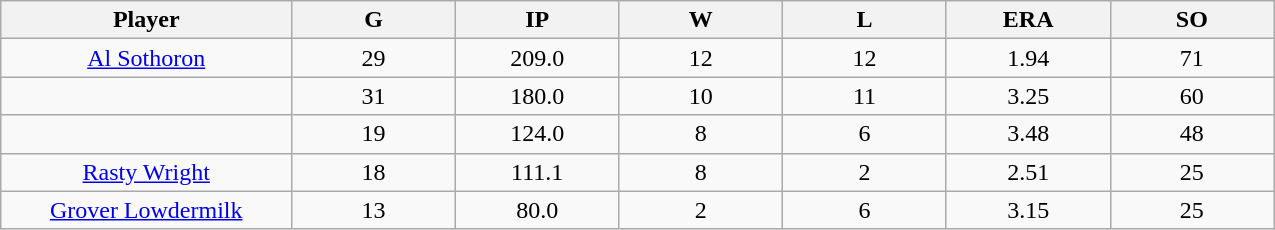<table class="wikitable sortable">
<tr>
<th bgcolor="#DDDDFF" width="16%">Player</th>
<th bgcolor="#DDDDFF" width="9%">G</th>
<th bgcolor="#DDDDFF" width="9%">IP</th>
<th bgcolor="#DDDDFF" width="9%">W</th>
<th bgcolor="#DDDDFF" width="9%">L</th>
<th bgcolor="#DDDDFF" width="9%">ERA</th>
<th bgcolor="#DDDDFF" width="9%">SO</th>
</tr>
<tr align="center">
<td><a href='#'>Al Sothoron</a></td>
<td>29</td>
<td>209.0</td>
<td>12</td>
<td>12</td>
<td>1.94</td>
<td>71</td>
</tr>
<tr align=center>
<td></td>
<td>31</td>
<td>180.0</td>
<td>10</td>
<td>11</td>
<td>3.25</td>
<td>60</td>
</tr>
<tr align="center">
<td></td>
<td>19</td>
<td>124.0</td>
<td>8</td>
<td>6</td>
<td>3.48</td>
<td>48</td>
</tr>
<tr align="center">
<td><a href='#'>Rasty Wright</a></td>
<td>18</td>
<td>111.1</td>
<td>8</td>
<td>2</td>
<td>2.51</td>
<td>25</td>
</tr>
<tr align=center>
<td><a href='#'>Grover Lowdermilk</a></td>
<td>13</td>
<td>80.0</td>
<td>2</td>
<td>6</td>
<td>3.15</td>
<td>25</td>
</tr>
</table>
